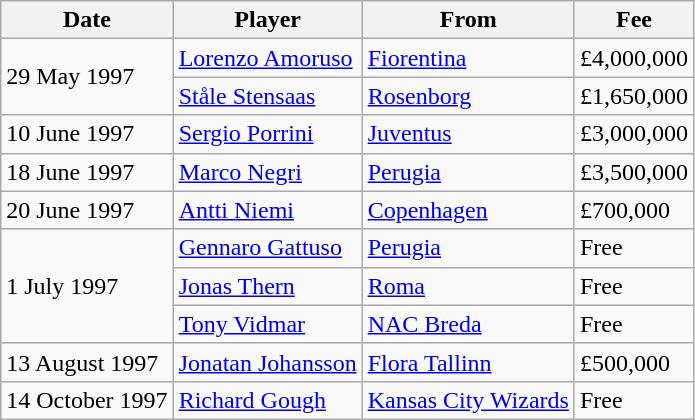<table class="wikitable sortable">
<tr>
<th>Date</th>
<th>Player</th>
<th>From</th>
<th>Fee</th>
</tr>
<tr>
<td rowspan=2>29 May 1997</td>
<td> <a href='#'>Lorenzo Amoruso</a></td>
<td> <a href='#'>Fiorentina</a></td>
<td>£4,000,000</td>
</tr>
<tr>
<td> <a href='#'>Ståle Stensaas</a></td>
<td> <a href='#'>Rosenborg</a></td>
<td>£1,650,000</td>
</tr>
<tr>
<td>10 June 1997</td>
<td> <a href='#'>Sergio Porrini</a></td>
<td> <a href='#'>Juventus</a></td>
<td>£3,000,000</td>
</tr>
<tr>
<td>18 June 1997</td>
<td> <a href='#'>Marco Negri</a></td>
<td> <a href='#'>Perugia</a></td>
<td>£3,500,000</td>
</tr>
<tr>
<td>20 June 1997</td>
<td> <a href='#'>Antti Niemi</a></td>
<td> <a href='#'>Copenhagen</a></td>
<td>£700,000</td>
</tr>
<tr>
<td rowspan=3>1 July 1997</td>
<td> <a href='#'>Gennaro Gattuso</a></td>
<td> <a href='#'>Perugia</a></td>
<td>Free</td>
</tr>
<tr>
<td> <a href='#'>Jonas Thern</a></td>
<td> <a href='#'>Roma</a></td>
<td>Free</td>
</tr>
<tr>
<td> <a href='#'>Tony Vidmar</a></td>
<td> <a href='#'>NAC Breda</a></td>
<td>Free</td>
</tr>
<tr>
<td>13 August 1997</td>
<td> <a href='#'>Jonatan Johansson</a></td>
<td> <a href='#'>Flora Tallinn</a></td>
<td>£500,000</td>
</tr>
<tr>
<td>14 October 1997</td>
<td> <a href='#'>Richard Gough</a></td>
<td> <a href='#'>Kansas City Wizards</a></td>
<td>Free</td>
</tr>
</table>
